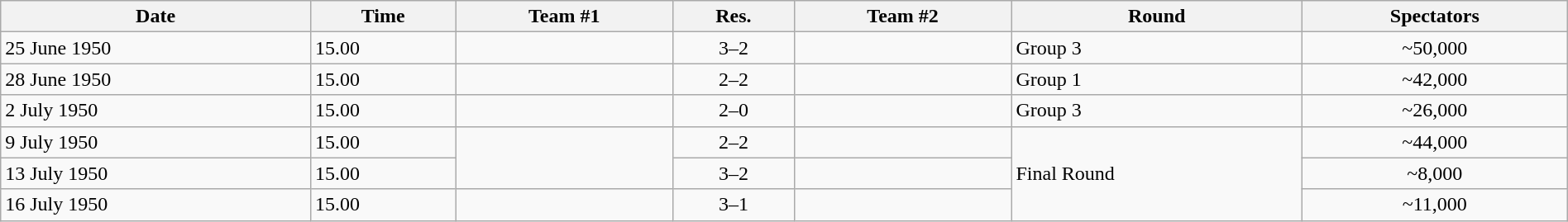<table class="wikitable" style="text-align: left;" width="100%">
<tr>
<th>Date</th>
<th>Time</th>
<th>Team #1</th>
<th>Res.</th>
<th>Team #2</th>
<th>Round</th>
<th>Spectators</th>
</tr>
<tr>
<td>25 June 1950</td>
<td>15.00</td>
<td></td>
<td style="text-align:center;">3–2</td>
<td></td>
<td>Group 3</td>
<td style="text-align:center;">~50,000</td>
</tr>
<tr>
<td>28 June 1950</td>
<td>15.00</td>
<td></td>
<td style="text-align:center;">2–2</td>
<td></td>
<td>Group 1</td>
<td style="text-align:center;">~42,000</td>
</tr>
<tr>
<td>2 July 1950</td>
<td>15.00</td>
<td></td>
<td style="text-align:center;">2–0</td>
<td></td>
<td>Group 3</td>
<td style="text-align:center;">~26,000</td>
</tr>
<tr>
<td>9 July 1950</td>
<td>15.00</td>
<td rowspan="2"></td>
<td style="text-align:center;">2–2</td>
<td></td>
<td rowspan="3">Final Round</td>
<td style="text-align:center;">~44,000</td>
</tr>
<tr>
<td>13 July 1950</td>
<td>15.00</td>
<td style="text-align:center;">3–2</td>
<td></td>
<td style="text-align:center;">~8,000</td>
</tr>
<tr>
<td>16 July 1950</td>
<td>15.00</td>
<td></td>
<td style="text-align:center;">3–1</td>
<td></td>
<td style="text-align:center;">~11,000</td>
</tr>
</table>
